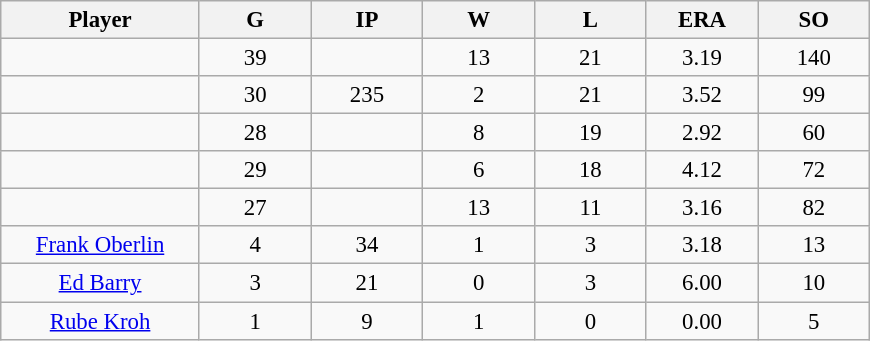<table class="wikitable sortable" style="text-align:center; font-size: 95%;">
<tr>
<th bgcolor="#DDDDFF" width="16%">Player</th>
<th bgcolor="#DDDDFF" width="9%">G</th>
<th bgcolor="#DDDDFF" width="9%">IP</th>
<th bgcolor="#DDDDFF" width="9%">W</th>
<th bgcolor="#DDDDFF" width="9%">L</th>
<th bgcolor="#DDDDFF" width="9%">ERA</th>
<th bgcolor="#DDDDFF" width="9%">SO</th>
</tr>
<tr>
<td></td>
<td>39</td>
<td></td>
<td>13</td>
<td>21</td>
<td>3.19</td>
<td>140</td>
</tr>
<tr>
<td></td>
<td>30</td>
<td>235</td>
<td>2</td>
<td>21</td>
<td>3.52</td>
<td>99</td>
</tr>
<tr>
<td></td>
<td>28</td>
<td></td>
<td>8</td>
<td>19</td>
<td>2.92</td>
<td>60</td>
</tr>
<tr>
<td></td>
<td>29</td>
<td></td>
<td>6</td>
<td>18</td>
<td>4.12</td>
<td>72</td>
</tr>
<tr>
<td></td>
<td>27</td>
<td></td>
<td>13</td>
<td>11</td>
<td>3.16</td>
<td>82</td>
</tr>
<tr>
<td><a href='#'>Frank Oberlin</a></td>
<td>4</td>
<td>34</td>
<td>1</td>
<td>3</td>
<td>3.18</td>
<td>13</td>
</tr>
<tr>
<td><a href='#'>Ed Barry</a></td>
<td>3</td>
<td>21</td>
<td>0</td>
<td>3</td>
<td>6.00</td>
<td>10</td>
</tr>
<tr>
<td><a href='#'>Rube Kroh</a></td>
<td>1</td>
<td>9</td>
<td>1</td>
<td>0</td>
<td>0.00</td>
<td>5</td>
</tr>
</table>
